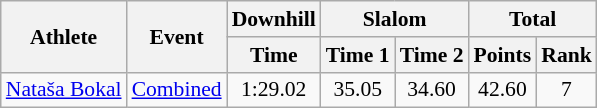<table class="wikitable" style="font-size:90%">
<tr>
<th rowspan="2">Athlete</th>
<th rowspan="2">Event</th>
<th>Downhill</th>
<th colspan="2">Slalom</th>
<th colspan="2">Total</th>
</tr>
<tr>
<th>Time</th>
<th>Time 1</th>
<th>Time 2</th>
<th>Points</th>
<th>Rank</th>
</tr>
<tr>
<td><a href='#'>Nataša Bokal</a></td>
<td><a href='#'>Combined</a></td>
<td align="center">1:29.02</td>
<td align="center">35.05</td>
<td align="center">34.60</td>
<td align="center">42.60</td>
<td align="center">7</td>
</tr>
</table>
